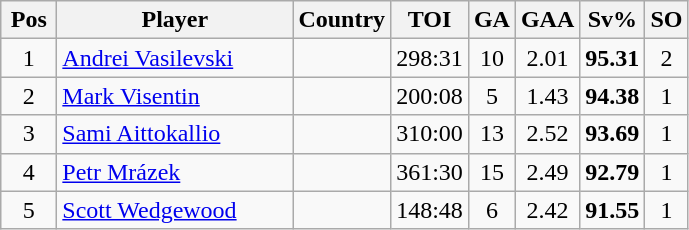<table class="wikitable sortable" style="text-align: center;">
<tr>
<th width=30>Pos</th>
<th width=150>Player</th>
<th>Country</th>
<th width=20>TOI</th>
<th width=20>GA</th>
<th width=20>GAA</th>
<th width=20>Sv%</th>
<th width=20>SO</th>
</tr>
<tr>
<td>1</td>
<td align=left><a href='#'>Andrei Vasilevski</a></td>
<td align=left></td>
<td>298:31</td>
<td>10</td>
<td>2.01</td>
<td><strong>95.31</strong></td>
<td>2</td>
</tr>
<tr>
<td>2</td>
<td align=left><a href='#'>Mark Visentin</a></td>
<td align=left></td>
<td>200:08</td>
<td>5</td>
<td>1.43</td>
<td><strong>94.38</strong></td>
<td>1</td>
</tr>
<tr>
<td>3</td>
<td align=left><a href='#'>Sami Aittokallio</a></td>
<td align=left></td>
<td>310:00</td>
<td>13</td>
<td>2.52</td>
<td><strong>93.69</strong></td>
<td>1</td>
</tr>
<tr>
<td>4</td>
<td align=left><a href='#'>Petr Mrázek</a></td>
<td align=left></td>
<td>361:30</td>
<td>15</td>
<td>2.49</td>
<td><strong>92.79</strong></td>
<td>1</td>
</tr>
<tr>
<td>5</td>
<td align=left><a href='#'>Scott Wedgewood</a></td>
<td align=left></td>
<td>148:48</td>
<td>6</td>
<td>2.42</td>
<td><strong>91.55</strong></td>
<td>1</td>
</tr>
</table>
